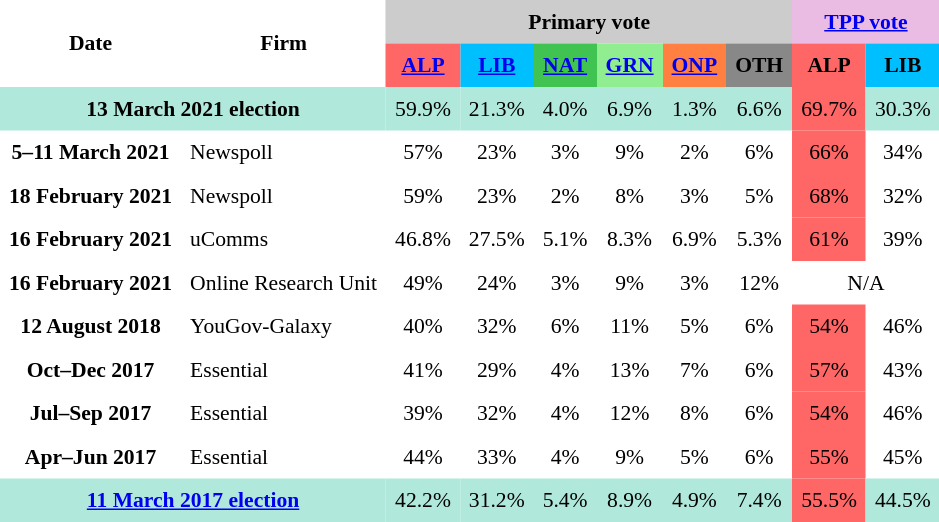<table class="toccolours" cellpadding="6" cellspacing="0" style="float:left; margin-right:.5em; margin-top:.4em; font-size:90%;">
<tr>
</tr>
<tr>
<th style="background:#; text-align:center;" rowspan="2">Date</th>
<th style="background:#; text-align:center;" rowspan="2">Firm</th>
<th style="background:#ccc; text-align:center;" colspan="6">Primary vote</th>
<th style="background:#ebbce3; text-align:center;" colspan="2"><a href='#'>TPP vote</a></th>
</tr>
<tr>
<th style="background:#f66; text-align:center;"><a href='#'>ALP</a></th>
<th style="background:#00bfff; text-align:center;"><a href='#'>LIB</a></th>
<th style="background:#40c351; text-align:center;"><a href='#'>NAT</a></th>
<th style="background:#90ee90; text-align:center;"><a href='#'>GRN</a></th>
<th style="background:#FF8040; text-align:center;"><a href='#'>ONP</a></th>
<th style="background:#888; text-align:center;">OTH</th>
<th style="background:#f66; text-align:center;">ALP</th>
<th style="background:#00bfff; text-align:center;">LIB</th>
</tr>
<tr>
<th style="text-align:center; background:#b0e9db;" colspan="2"><strong>13 March 2021 election</strong></th>
<td style="text-align:center; background:#b0e9db;">59.9%</td>
<td width="" style="text-align:center; background:#b0e9db;">21.3%</td>
<td style="text-align:center; background:#b0e9db;">4.0%</td>
<td width="" style="text-align:center; background:#b0e9db;">6.9%</td>
<td width="" style="text-align:center; background:#b0e9db;">1.3%</td>
<td width="" style="text-align:center; background:#b0e9db;">6.6%</td>
<td width="" style="text-align:center; background:#f66;">69.7%</td>
<td width="" style="text-align:center; background:#b0e9db;">30.3%</td>
</tr>
<tr>
<th>5–11 March 2021</th>
<td style="text-align:left;">Newspoll</td>
<td style="text-align:center;">57%</td>
<td style="text-align:center;">23%</td>
<td style="text-align:center;">3%</td>
<td style="text-align:center;">9%</td>
<td style="text-align:center;">2%</td>
<td style="text-align:center;">6%</td>
<td style="background:#f66; text-align:center;">66%</td>
<td style="text-align:center;">34%</td>
</tr>
<tr>
<th>18 February 2021</th>
<td style="text-align:left;">Newspoll</td>
<td style="text-align:center;">59%</td>
<td style="text-align:center;">23%</td>
<td style="text-align:center;">2%</td>
<td style="text-align:center;">8%</td>
<td style="text-align:center;">3%</td>
<td style="text-align:center;">5%</td>
<td style="background:#f66; text-align:center;">68%</td>
<td style="text-align:center;">32%</td>
</tr>
<tr>
<th>16 February 2021</th>
<td style="text-align:left;">uComms</td>
<td style="text-align:center;">46.8%</td>
<td style="text-align:center;">27.5%</td>
<td style="text-align:center;">5.1%</td>
<td style="text-align:center;">8.3%</td>
<td style="text-align:center;">6.9%</td>
<td style="text-align:center;">5.3%</td>
<td style="background:#f66; text-align:center;">61%</td>
<td style="text-align:center;">39%</td>
</tr>
<tr>
<th>16 February 2021</th>
<td style="text-align:left;">Online Research Unit</td>
<td style="text-align:center;">49%</td>
<td style="text-align:center;">24%</td>
<td style="text-align:center;">3%</td>
<td style="text-align:center;">9%</td>
<td style="text-align:center;">3%</td>
<td style="text-align:center;">12%</td>
<td style="text-align:center;"colspan="2">N/A</td>
</tr>
<tr>
<th>12 August 2018</th>
<td style="text-align:left;">YouGov-Galaxy</td>
<td style="text-align:center;">40%</td>
<td style="text-align:center;">32%</td>
<td style="text-align:center;">6%</td>
<td style="text-align:center;">11%</td>
<td style="text-align:center;">5%</td>
<td style="text-align:center;">6%</td>
<td style="background:#f66; text-align:center;">54%</td>
<td style="text-align:center;">46%</td>
</tr>
<tr>
<th>Oct–Dec 2017</th>
<td style="text-align:left;">Essential</td>
<td style="text-align:center;">41%</td>
<td style="text-align:center;">29%</td>
<td style="text-align:center;">4%</td>
<td style="text-align:center;">13%</td>
<td style="text-align:center;">7%</td>
<td style="text-align:center;">6%</td>
<td style="background:#f66; text-align:center;">57%</td>
<td style="text-align:center;">43%</td>
</tr>
<tr>
<th>Jul–Sep 2017</th>
<td style="text-align:left;">Essential</td>
<td style="text-align:center;">39%</td>
<td style="text-align:center;">32%</td>
<td style="text-align:center;">4%</td>
<td style="text-align:center;">12%</td>
<td style="text-align:center;">8%</td>
<td style="text-align:center;">6%</td>
<td style="background:#f66; text-align:center;">54%</td>
<td style="text-align:center;">46%</td>
</tr>
<tr>
<th>Apr–Jun 2017</th>
<td style="text-align:left;">Essential</td>
<td style="text-align:center;">44%</td>
<td style="text-align:center;">33%</td>
<td style="text-align:center;">4%</td>
<td style="text-align:center;">9%</td>
<td style="text-align:center;">5%</td>
<td style="text-align:center;">6%</td>
<td style="background:#f66; text-align:center;">55%</td>
<td style="text-align:center;">45%</td>
</tr>
<tr>
<th style="text-align:center; background:#b0e9db;" colspan="2"><strong><a href='#'>11 March 2017 election</a></strong></th>
<td style="text-align:center; background:#b0e9db;">42.2%</td>
<td width="" style="text-align:center; background:#b0e9db;">31.2%</td>
<td style="text-align:center; background:#b0e9db;">5.4%</td>
<td width="" style="text-align:center; background:#b0e9db;">8.9%</td>
<td width="" style="text-align:center; background:#b0e9db;">4.9%</td>
<td width="" style="text-align:center; background:#b0e9db;">7.4%</td>
<td width="" style="text-align:center; background:#f66;">55.5%</td>
<td width="" style="text-align:center; background:#b0e9db;">44.5%</td>
</tr>
</table>
